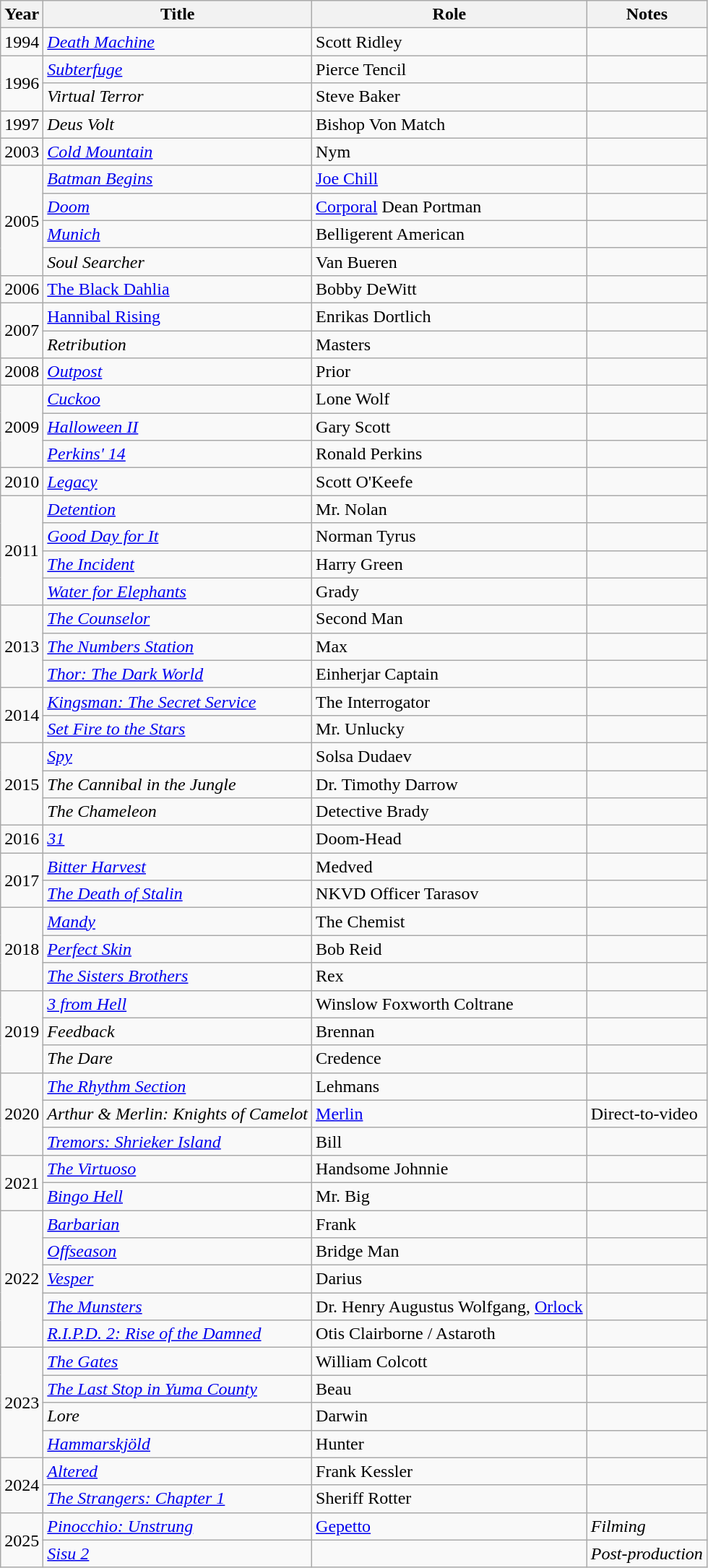<table class="wikitable sortable">
<tr>
<th>Year</th>
<th>Title</th>
<th>Role</th>
<th class="unsortable">Notes</th>
</tr>
<tr>
<td>1994</td>
<td><em><a href='#'>Death Machine</a></em></td>
<td>Scott Ridley</td>
<td></td>
</tr>
<tr>
<td rowspan="2">1996</td>
<td><em><a href='#'>Subterfuge</a></em></td>
<td>Pierce Tencil</td>
<td></td>
</tr>
<tr>
<td><em>Virtual Terror</em></td>
<td>Steve Baker</td>
<td></td>
</tr>
<tr>
<td>1997</td>
<td><em>Deus Volt</em></td>
<td>Bishop Von Match</td>
<td></td>
</tr>
<tr>
<td>2003</td>
<td><em><a href='#'>Cold Mountain</a></em></td>
<td>Nym</td>
<td></td>
</tr>
<tr>
<td rowspan="4">2005</td>
<td><em><a href='#'>Batman Begins</a></em></td>
<td><a href='#'>Joe Chill</a></td>
<td></td>
</tr>
<tr>
<td><em><a href='#'>Doom</a></em></td>
<td><a href='#'>Corporal</a> Dean Portman</td>
<td></td>
</tr>
<tr>
<td><em><a href='#'>Munich</a></em></td>
<td>Belligerent American</td>
<td></td>
</tr>
<tr>
<td><em>Soul Searcher</em></td>
<td>Van Bueren</td>
<td></td>
</tr>
<tr>
<td>2006</td>
<td><em><a href='#'></em>The Black Dahlia<em></a></em></td>
<td>Bobby DeWitt</td>
<td></td>
</tr>
<tr>
<td rowspan="2">2007</td>
<td><em><a href='#'></em>Hannibal Rising<em></a></em></td>
<td>Enrikas Dortlich</td>
<td></td>
</tr>
<tr>
<td><em>Retribution</em></td>
<td>Masters</td>
<td></td>
</tr>
<tr>
<td>2008</td>
<td><em><a href='#'>Outpost</a></em></td>
<td>Prior</td>
<td></td>
</tr>
<tr>
<td rowspan="3">2009</td>
<td><em><a href='#'>Cuckoo</a></em></td>
<td>Lone Wolf</td>
<td></td>
</tr>
<tr>
<td><em><a href='#'>Halloween II</a></em></td>
<td>Gary Scott</td>
<td></td>
</tr>
<tr>
<td><em><a href='#'>Perkins' 14</a></em></td>
<td>Ronald Perkins</td>
<td></td>
</tr>
<tr>
<td>2010</td>
<td><em><a href='#'>Legacy</a></em></td>
<td>Scott O'Keefe</td>
<td></td>
</tr>
<tr>
<td rowspan="4">2011</td>
<td><em><a href='#'>Detention</a></em></td>
<td>Mr. Nolan</td>
<td></td>
</tr>
<tr>
<td><em><a href='#'>Good Day for It</a></em></td>
<td>Norman Tyrus</td>
<td></td>
</tr>
<tr>
<td><em><a href='#'>The Incident</a></em></td>
<td>Harry Green</td>
<td></td>
</tr>
<tr>
<td><em><a href='#'>Water for Elephants</a></em></td>
<td>Grady</td>
<td></td>
</tr>
<tr>
<td rowspan="3">2013</td>
<td><em><a href='#'>The Counselor</a></em></td>
<td>Second Man</td>
<td></td>
</tr>
<tr>
<td><em><a href='#'>The Numbers Station</a></em></td>
<td>Max</td>
<td></td>
</tr>
<tr>
<td><em><a href='#'>Thor: The Dark World</a></em></td>
<td>Einherjar Captain</td>
<td></td>
</tr>
<tr>
<td rowspan="2">2014</td>
<td><em><a href='#'>Kingsman: The Secret Service</a></em></td>
<td>The Interrogator</td>
<td></td>
</tr>
<tr>
<td><em><a href='#'>Set Fire to the Stars</a></em></td>
<td>Mr. Unlucky</td>
<td></td>
</tr>
<tr>
<td rowspan="3">2015</td>
<td><em><a href='#'>Spy</a></em></td>
<td>Solsa Dudaev</td>
<td></td>
</tr>
<tr>
<td><em>The Cannibal in the Jungle</em></td>
<td>Dr. Timothy Darrow</td>
<td></td>
</tr>
<tr>
<td><em>The Chameleon</em></td>
<td>Detective Brady</td>
<td></td>
</tr>
<tr>
<td>2016</td>
<td><em><a href='#'>31</a></em></td>
<td>Doom-Head</td>
<td></td>
</tr>
<tr>
<td rowspan="2">2017</td>
<td><em><a href='#'>Bitter Harvest</a></em></td>
<td>Medved</td>
<td></td>
</tr>
<tr>
<td><em><a href='#'>The Death of Stalin</a></em></td>
<td>NKVD Officer Tarasov</td>
<td></td>
</tr>
<tr>
<td rowspan="3">2018</td>
<td><em><a href='#'>Mandy</a></em></td>
<td>The Chemist</td>
<td></td>
</tr>
<tr>
<td><em><a href='#'>Perfect Skin</a></em></td>
<td>Bob Reid</td>
<td></td>
</tr>
<tr>
<td><em><a href='#'>The Sisters Brothers</a></em></td>
<td>Rex</td>
<td></td>
</tr>
<tr>
<td rowspan="3">2019</td>
<td><em><a href='#'>3 from Hell</a></em></td>
<td>Winslow Foxworth Coltrane</td>
<td></td>
</tr>
<tr>
<td><em>Feedback</em></td>
<td>Brennan</td>
<td></td>
</tr>
<tr>
<td><em>The Dare</em></td>
<td>Credence</td>
<td></td>
</tr>
<tr>
<td rowspan="3">2020</td>
<td><em><a href='#'>The Rhythm Section</a></em></td>
<td>Lehmans</td>
<td></td>
</tr>
<tr>
<td><em>Arthur & Merlin: Knights of Camelot</em></td>
<td><a href='#'>Merlin</a></td>
<td>Direct-to-video</td>
</tr>
<tr>
<td><em><a href='#'>Tremors: Shrieker Island</a></em></td>
<td>Bill</td>
<td></td>
</tr>
<tr>
<td rowspan="2">2021</td>
<td><em><a href='#'>The Virtuoso</a></em></td>
<td>Handsome Johnnie</td>
<td></td>
</tr>
<tr>
<td><em><a href='#'>Bingo Hell</a></em></td>
<td>Mr. Big</td>
<td></td>
</tr>
<tr>
<td rowspan="5">2022</td>
<td><em><a href='#'>Barbarian</a></em></td>
<td>Frank</td>
<td></td>
</tr>
<tr>
<td><em><a href='#'>Offseason</a></em></td>
<td>Bridge Man</td>
<td></td>
</tr>
<tr>
<td><em><a href='#'>Vesper</a></em></td>
<td>Darius</td>
<td></td>
</tr>
<tr>
<td><em><a href='#'>The Munsters</a></em></td>
<td>Dr. Henry Augustus Wolfgang, <a href='#'>Orlock</a></td>
<td></td>
</tr>
<tr>
<td><em><a href='#'>R.I.P.D. 2: Rise of the Damned</a></em></td>
<td>Otis Clairborne / Astaroth</td>
<td></td>
</tr>
<tr>
<td rowspan="4">2023</td>
<td><em><a href='#'>The Gates</a></em></td>
<td>William Colcott</td>
<td></td>
</tr>
<tr>
<td><em><a href='#'>The Last Stop in Yuma County</a></em></td>
<td>Beau</td>
<td></td>
</tr>
<tr>
<td><em>Lore</em></td>
<td>Darwin</td>
<td></td>
</tr>
<tr>
<td><em><a href='#'>Hammarskjöld</a></em></td>
<td>Hunter</td>
<td></td>
</tr>
<tr>
<td rowspan="2">2024</td>
<td><em><a href='#'>Altered</a></em></td>
<td>Frank Kessler</td>
<td></td>
</tr>
<tr>
<td><em><a href='#'>The Strangers: Chapter 1</a></em></td>
<td>Sheriff Rotter</td>
<td></td>
</tr>
<tr>
<td rowspan="2">2025</td>
<td><em><a href='#'>Pinocchio: Unstrung</a></em></td>
<td><a href='#'>Gepetto</a></td>
<td><em>Filming</em></td>
</tr>
<tr>
<td><em><a href='#'>Sisu 2</a></em></td>
<td></td>
<td><em>Post-production</em></td>
</tr>
</table>
